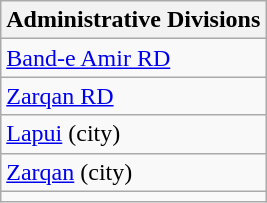<table class="wikitable">
<tr>
<th>Administrative Divisions</th>
</tr>
<tr>
<td><a href='#'>Band-e Amir RD</a></td>
</tr>
<tr>
<td><a href='#'>Zarqan RD</a></td>
</tr>
<tr>
<td><a href='#'>Lapui</a> (city)</td>
</tr>
<tr>
<td><a href='#'>Zarqan</a> (city)</td>
</tr>
<tr>
<td colspan=1></td>
</tr>
</table>
